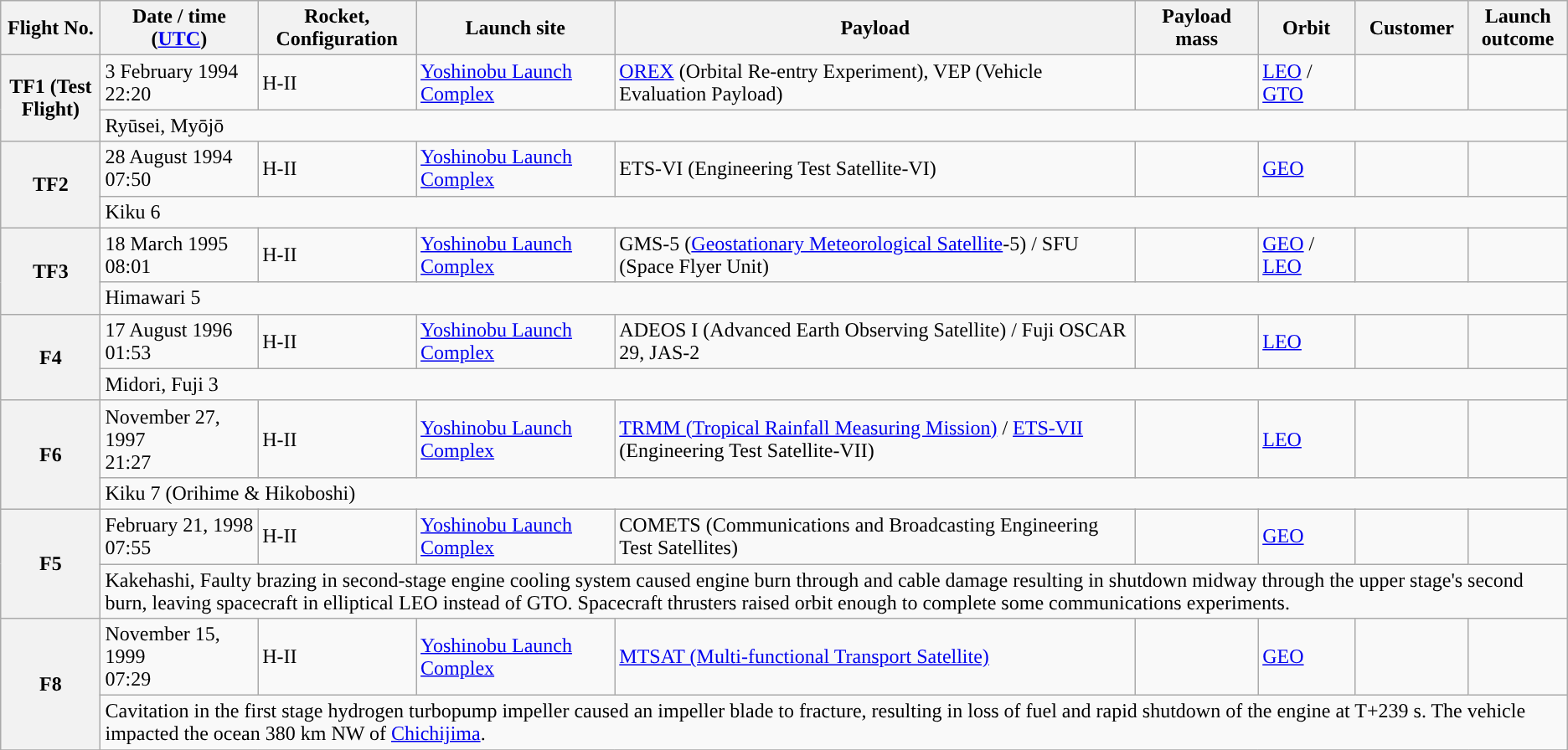<table class="wikitable">
<tr>
<th scope="col">Flight No.</th>
<th scope="col">Date / time (<a href='#'>UTC</a>)</th>
<th scope="col">Rocket, <br> Configuration</th>
<th scope="col">Launch site</th>
<th scope="col">Payload</th>
<th scope="col">Payload mass</th>
<th scope="col">Orbit</th>
<th scope="col">Customer</th>
<th scope="col">Launch <br> outcome</th>
</tr>
<tr>
<th scope="row" rowspan=2 style="text-align:center;">TF1 (Test Flight)</th>
<td>3 February 1994<br>22:20</td>
<td>H-II</td>
<td><a href='#'>Yoshinobu Launch Complex</a></td>
<td><a href='#'>OREX</a> (Orbital Re-entry Experiment), VEP (Vehicle Evaluation Payload)</td>
<td></td>
<td><a href='#'>LEO</a> / <a href='#'>GTO</a></td>
<td></td>
<td></td>
</tr>
<tr>
<td colspan="8">Ryūsei, Myōjō</td>
</tr>
<tr>
<th scope="row" rowspan=2 style="text-align:center;">TF2</th>
<td>28 August 1994<br>07:50</td>
<td>H-II</td>
<td><a href='#'>Yoshinobu Launch Complex</a></td>
<td>ETS-VI (Engineering Test Satellite-VI)</td>
<td></td>
<td><a href='#'>GEO</a></td>
<td></td>
<td></td>
</tr>
<tr>
<td colspan="8">Kiku 6</td>
</tr>
<tr>
<th scope="row" rowspan=2 style="text-align:center;">TF3</th>
<td>18 March 1995<br>08:01</td>
<td>H-II</td>
<td><a href='#'>Yoshinobu Launch Complex</a></td>
<td>GMS-5 (<a href='#'>Geostationary Meteorological Satellite</a>-5) / SFU (Space Flyer Unit)</td>
<td></td>
<td><a href='#'>GEO</a> / <a href='#'>LEO</a></td>
<td></td>
<td></td>
</tr>
<tr>
<td colspan="8">Himawari 5</td>
</tr>
<tr>
<th scope="row" rowspan=2 style="text-align:center;">F4</th>
<td>17 August 1996<br>01:53</td>
<td>H-II</td>
<td><a href='#'>Yoshinobu Launch Complex</a></td>
<td>ADEOS I (Advanced Earth Observing Satellite) / Fuji OSCAR 29, JAS-2</td>
<td></td>
<td><a href='#'>LEO</a></td>
<td></td>
<td></td>
</tr>
<tr>
<td colspan="8">Midori, Fuji 3</td>
</tr>
<tr>
<th scope="row" rowspan=2 style="text-align:center;">F6</th>
<td>November 27, 1997<br>21:27</td>
<td>H-II</td>
<td><a href='#'>Yoshinobu Launch Complex</a></td>
<td><a href='#'>TRMM (Tropical Rainfall Measuring Mission)</a> / <a href='#'>ETS-VII</a> (Engineering Test Satellite-VII)</td>
<td></td>
<td><a href='#'>LEO</a></td>
<td></td>
<td></td>
</tr>
<tr>
<td colspan="8">Kiku 7 (Orihime & Hikoboshi)</td>
</tr>
<tr>
<th scope="row" rowspan=2 style="text-align:center;">F5</th>
<td>February 21, 1998<br>07:55</td>
<td>H-II</td>
<td><a href='#'>Yoshinobu Launch Complex</a></td>
<td>COMETS (Communications and Broadcasting Engineering Test Satellites)</td>
<td></td>
<td><a href='#'>GEO</a></td>
<td></td>
<td></td>
</tr>
<tr>
<td colspan="8">Kakehashi, Faulty brazing in second-stage engine cooling system caused engine burn through and cable damage resulting in shutdown midway through the upper stage's second burn, leaving spacecraft in elliptical LEO instead of GTO. Spacecraft thrusters raised orbit enough to complete some communications experiments.</td>
</tr>
<tr>
<th scope="row" rowspan=2 style="text-align:center;">F8</th>
<td>November 15, 1999<br>07:29</td>
<td>H-II</td>
<td><a href='#'>Yoshinobu Launch Complex</a></td>
<td><a href='#'>MTSAT (Multi-functional Transport Satellite)</a></td>
<td></td>
<td><a href='#'>GEO</a></td>
<td></td>
<td></td>
</tr>
<tr>
<td colspan="8">Cavitation in the first stage hydrogen turbopump impeller caused an impeller blade to fracture, resulting in loss of fuel and rapid shutdown of the engine at T+239 s. The vehicle impacted the ocean 380 km NW of <a href='#'>Chichijima</a>.</td>
</tr>
<tr>
</tr>
</table>
